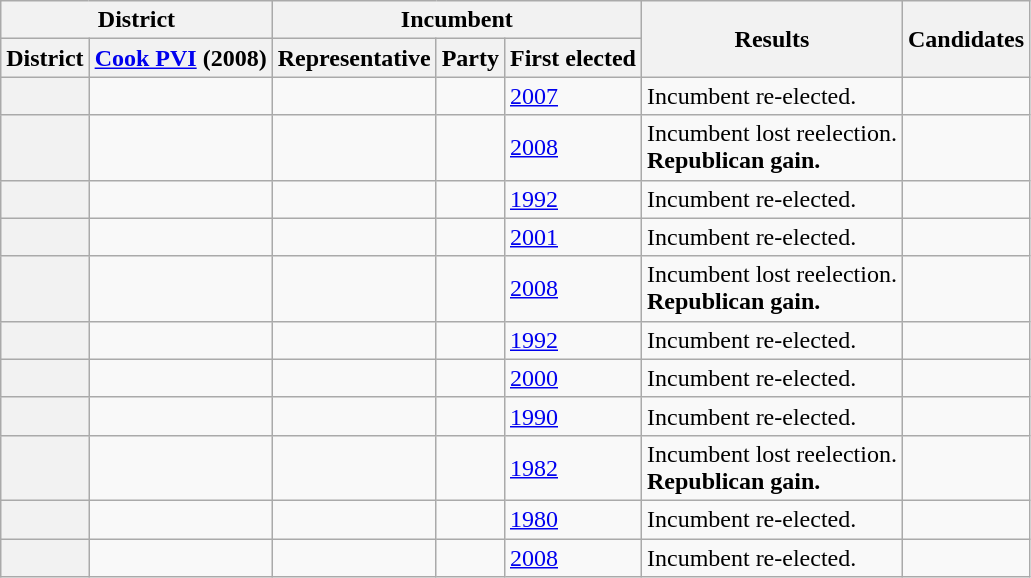<table class="wikitable sortable">
<tr>
<th colspan=2>District</th>
<th colspan=3>Incumbent</th>
<th rowspan=2>Results</th>
<th rowspan=2>Candidates</th>
</tr>
<tr valign=bottom>
<th>District</th>
<th><a href='#'>Cook PVI</a> (2008)</th>
<th>Representative</th>
<th>Party</th>
<th>First elected</th>
</tr>
<tr>
<th></th>
<td></td>
<td></td>
<td></td>
<td><a href='#'>2007 </a></td>
<td>Incumbent re-elected.</td>
<td nowrap></td>
</tr>
<tr>
<th></th>
<td></td>
<td></td>
<td></td>
<td><a href='#'>2008</a></td>
<td>Incumbent lost reelection.<br><strong>Republican gain.</strong></td>
<td nowrap></td>
</tr>
<tr>
<th></th>
<td></td>
<td></td>
<td></td>
<td><a href='#'>1992</a></td>
<td>Incumbent re-elected.</td>
<td nowrap></td>
</tr>
<tr>
<th></th>
<td></td>
<td></td>
<td></td>
<td><a href='#'>2001 </a></td>
<td>Incumbent re-elected.</td>
<td nowrap></td>
</tr>
<tr>
<th></th>
<td></td>
<td></td>
<td></td>
<td><a href='#'>2008</a></td>
<td>Incumbent lost reelection.<br><strong>Republican gain.</strong></td>
<td nowrap></td>
</tr>
<tr>
<th></th>
<td></td>
<td></td>
<td></td>
<td><a href='#'>1992</a></td>
<td>Incumbent re-elected.</td>
<td nowrap></td>
</tr>
<tr>
<th></th>
<td></td>
<td></td>
<td></td>
<td><a href='#'>2000</a></td>
<td>Incumbent re-elected.</td>
<td nowrap></td>
</tr>
<tr>
<th></th>
<td></td>
<td></td>
<td></td>
<td><a href='#'>1990</a></td>
<td>Incumbent re-elected.</td>
<td nowrap></td>
</tr>
<tr>
<th></th>
<td></td>
<td></td>
<td></td>
<td><a href='#'>1982</a></td>
<td>Incumbent lost reelection.<br><strong>Republican gain.</strong></td>
<td nowrap></td>
</tr>
<tr>
<th></th>
<td></td>
<td></td>
<td></td>
<td><a href='#'>1980</a></td>
<td>Incumbent re-elected.</td>
<td nowrap></td>
</tr>
<tr>
<th></th>
<td></td>
<td></td>
<td></td>
<td><a href='#'>2008</a></td>
<td>Incumbent re-elected.</td>
<td nowrap><br></td>
</tr>
</table>
